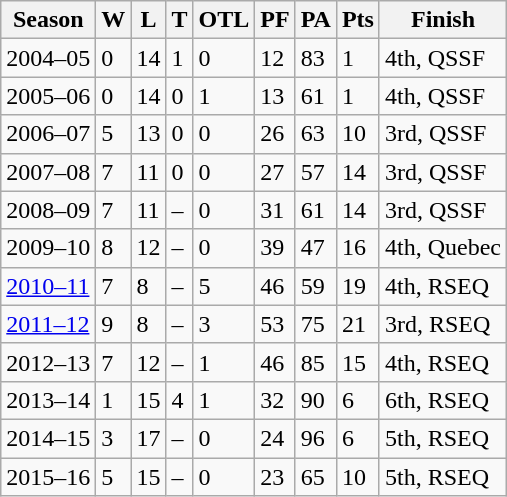<table class="wikitable">
<tr>
<th>Season</th>
<th>W</th>
<th>L</th>
<th>T</th>
<th>OTL</th>
<th>PF</th>
<th>PA</th>
<th>Pts</th>
<th>Finish</th>
</tr>
<tr>
<td>2004–05</td>
<td>0</td>
<td>14</td>
<td>1</td>
<td>0</td>
<td>12</td>
<td>83</td>
<td>1</td>
<td>4th, QSSF</td>
</tr>
<tr>
<td>2005–06</td>
<td>0</td>
<td>14</td>
<td>0</td>
<td>1</td>
<td>13</td>
<td>61</td>
<td>1</td>
<td>4th, QSSF</td>
</tr>
<tr>
<td>2006–07</td>
<td>5</td>
<td>13</td>
<td>0</td>
<td>0</td>
<td>26</td>
<td>63</td>
<td>10</td>
<td>3rd, QSSF</td>
</tr>
<tr>
<td>2007–08</td>
<td>7</td>
<td>11</td>
<td>0</td>
<td>0</td>
<td>27</td>
<td>57</td>
<td>14</td>
<td>3rd, QSSF</td>
</tr>
<tr>
<td>2008–09</td>
<td>7</td>
<td>11</td>
<td>–</td>
<td>0</td>
<td>31</td>
<td>61</td>
<td>14</td>
<td>3rd, QSSF</td>
</tr>
<tr>
<td>2009–10</td>
<td>8</td>
<td>12</td>
<td>–</td>
<td>0</td>
<td>39</td>
<td>47</td>
<td>16</td>
<td>4th, Quebec</td>
</tr>
<tr>
<td><a href='#'>2010–11</a></td>
<td>7</td>
<td>8</td>
<td>–</td>
<td>5</td>
<td>46</td>
<td>59</td>
<td>19</td>
<td>4th, RSEQ</td>
</tr>
<tr>
<td><a href='#'>2011–12</a></td>
<td>9</td>
<td>8</td>
<td>–</td>
<td>3</td>
<td>53</td>
<td>75</td>
<td>21</td>
<td>3rd, RSEQ</td>
</tr>
<tr>
<td>2012–13</td>
<td>7</td>
<td>12</td>
<td>–</td>
<td>1</td>
<td>46</td>
<td>85</td>
<td>15</td>
<td>4th, RSEQ</td>
</tr>
<tr>
<td>2013–14</td>
<td>1</td>
<td>15</td>
<td>4</td>
<td>1</td>
<td>32</td>
<td>90</td>
<td>6</td>
<td>6th, RSEQ</td>
</tr>
<tr>
<td>2014–15</td>
<td>3</td>
<td>17</td>
<td>–</td>
<td>0</td>
<td>24</td>
<td>96</td>
<td>6</td>
<td>5th, RSEQ</td>
</tr>
<tr>
<td>2015–16</td>
<td>5</td>
<td>15</td>
<td>–</td>
<td>0</td>
<td>23</td>
<td>65</td>
<td>10</td>
<td>5th, RSEQ</td>
</tr>
</table>
